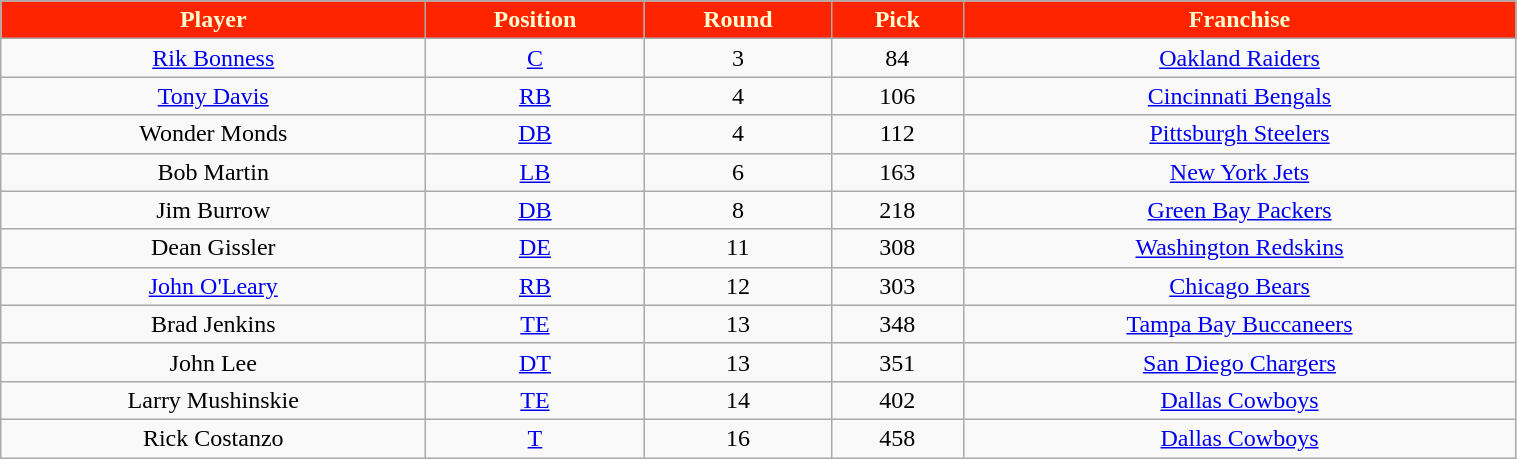<table class="wikitable" width="80%">
<tr align="center"  style="background:#FF2400;color:#FFFDD0;">
<td><strong>Player</strong></td>
<td><strong>Position</strong></td>
<td><strong>Round</strong></td>
<td><strong>Pick</strong></td>
<td><strong>Franchise</strong></td>
</tr>
<tr align="center" bgcolor="">
<td><a href='#'>Rik Bonness</a></td>
<td><a href='#'>C</a></td>
<td>3</td>
<td>84</td>
<td><a href='#'>Oakland Raiders</a></td>
</tr>
<tr align="center" bgcolor="">
<td><a href='#'>Tony Davis</a></td>
<td><a href='#'>RB</a></td>
<td>4</td>
<td>106</td>
<td><a href='#'>Cincinnati Bengals</a></td>
</tr>
<tr align="center" bgcolor="">
<td>Wonder Monds</td>
<td><a href='#'>DB</a></td>
<td>4</td>
<td>112</td>
<td><a href='#'>Pittsburgh Steelers</a></td>
</tr>
<tr align="center" bgcolor="">
<td>Bob Martin</td>
<td><a href='#'>LB</a></td>
<td>6</td>
<td>163</td>
<td><a href='#'>New York Jets</a></td>
</tr>
<tr align="center" bgcolor="">
<td>Jim Burrow</td>
<td><a href='#'>DB</a></td>
<td>8</td>
<td>218</td>
<td><a href='#'>Green Bay Packers</a></td>
</tr>
<tr align="center" bgcolor="">
<td>Dean Gissler</td>
<td><a href='#'>DE</a></td>
<td>11</td>
<td>308</td>
<td><a href='#'>Washington Redskins</a></td>
</tr>
<tr align="center" bgcolor="">
<td><a href='#'>John O'Leary</a></td>
<td><a href='#'>RB</a></td>
<td>12</td>
<td>303</td>
<td><a href='#'>Chicago Bears</a></td>
</tr>
<tr align="center" bgcolor="">
<td>Brad Jenkins</td>
<td><a href='#'>TE</a></td>
<td>13</td>
<td>348</td>
<td><a href='#'>Tampa Bay Buccaneers</a></td>
</tr>
<tr align="center" bgcolor="">
<td>John Lee</td>
<td><a href='#'>DT</a></td>
<td>13</td>
<td>351</td>
<td><a href='#'>San Diego Chargers</a></td>
</tr>
<tr align="center" bgcolor="">
<td>Larry Mushinskie</td>
<td><a href='#'>TE</a></td>
<td>14</td>
<td>402</td>
<td><a href='#'>Dallas Cowboys</a></td>
</tr>
<tr align="center" bgcolor="">
<td>Rick Costanzo</td>
<td><a href='#'>T</a></td>
<td>16</td>
<td>458</td>
<td><a href='#'>Dallas Cowboys</a></td>
</tr>
</table>
